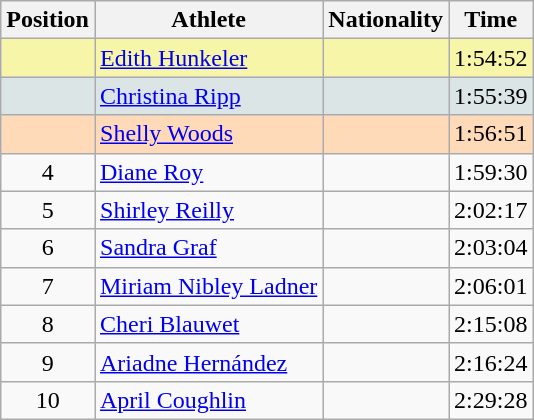<table class="wikitable sortable">
<tr>
<th>Position</th>
<th>Athlete</th>
<th>Nationality</th>
<th>Time</th>
</tr>
<tr bgcolor="#F7F6A8">
<td align=center></td>
<td><a href='#'>Edith Hunkeler</a></td>
<td></td>
<td>1:54:52</td>
</tr>
<tr bgcolor="#DCE5E5">
<td align=center></td>
<td><a href='#'>Christina Ripp</a></td>
<td></td>
<td>1:55:39</td>
</tr>
<tr bgcolor="#FFDAB9">
<td align=center></td>
<td><a href='#'>Shelly Woods</a></td>
<td></td>
<td>1:56:51</td>
</tr>
<tr>
<td align=center>4</td>
<td><a href='#'>Diane Roy</a></td>
<td></td>
<td>1:59:30</td>
</tr>
<tr>
<td align=center>5</td>
<td><a href='#'>Shirley Reilly</a></td>
<td></td>
<td>2:02:17</td>
</tr>
<tr>
<td align=center>6</td>
<td><a href='#'>Sandra Graf</a></td>
<td></td>
<td>2:03:04</td>
</tr>
<tr>
<td align=center>7</td>
<td><a href='#'>Miriam Nibley Ladner</a></td>
<td></td>
<td>2:06:01</td>
</tr>
<tr>
<td align=center>8</td>
<td><a href='#'>Cheri Blauwet</a></td>
<td></td>
<td>2:15:08</td>
</tr>
<tr>
<td align=center>9</td>
<td><a href='#'>Ariadne Hernández</a></td>
<td></td>
<td>2:16:24</td>
</tr>
<tr>
<td align=center>10</td>
<td><a href='#'>April Coughlin</a></td>
<td></td>
<td>2:29:28</td>
</tr>
</table>
